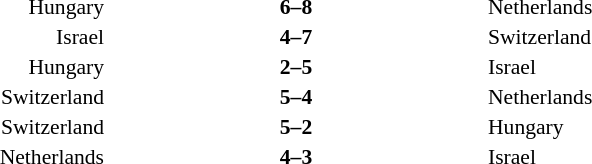<table width=100% cellspacing=1>
<tr>
<th width=40%></th>
<th width=20%></th>
<th width=40%></th>
</tr>
<tr style=font-size:90%>
<td align=right>Hungary</td>
<td align=center><strong>6–8</strong></td>
<td>Netherlands</td>
</tr>
<tr style=font-size:90%>
<td align=right>Israel</td>
<td align=center><strong>4–7</strong></td>
<td>Switzerland</td>
</tr>
<tr style=font-size:90%>
<td align=right>Hungary</td>
<td align=center><strong>2–5</strong></td>
<td>Israel</td>
</tr>
<tr style=font-size:90%>
<td align=right>Switzerland</td>
<td align=center><strong>5–4</strong></td>
<td>Netherlands</td>
</tr>
<tr style=font-size:90%>
<td align=right>Switzerland</td>
<td align=center><strong>5–2</strong></td>
<td>Hungary</td>
</tr>
<tr style=font-size:90%>
<td align=right>Netherlands</td>
<td align=center><strong>4–3</strong></td>
<td>Israel</td>
</tr>
</table>
